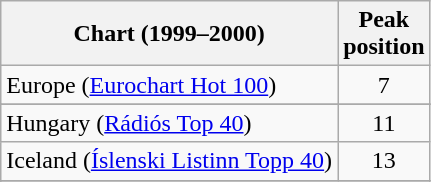<table class="wikitable sortable">
<tr>
<th>Chart (1999–2000)</th>
<th>Peak<br>position</th>
</tr>
<tr>
<td>Europe (<a href='#'>Eurochart Hot 100</a>)</td>
<td style="text-align:center;">7</td>
</tr>
<tr>
</tr>
<tr>
</tr>
<tr>
<td>Hungary (<a href='#'>Rádiós Top 40</a>)</td>
<td style="text-align:center;">11</td>
</tr>
<tr>
<td>Iceland (<a href='#'>Íslenski Listinn Topp 40</a>)</td>
<td style="text-align:center;">13</td>
</tr>
<tr>
</tr>
<tr>
</tr>
<tr>
</tr>
<tr>
</tr>
<tr>
</tr>
<tr>
</tr>
<tr>
</tr>
<tr>
</tr>
</table>
